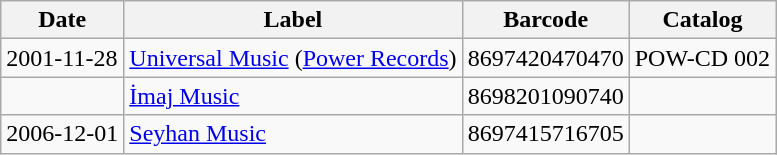<table class="wikitable">
<tr>
<th>Date</th>
<th>Label</th>
<th>Barcode</th>
<th>Catalog</th>
</tr>
<tr>
<td>2001-11-28</td>
<td><a href='#'>Universal Music</a> (<a href='#'>Power Records</a>)</td>
<td>8697420470470</td>
<td>POW-CD 002</td>
</tr>
<tr>
<td></td>
<td><a href='#'>İmaj Music</a></td>
<td>8698201090740</td>
<td></td>
</tr>
<tr>
<td>2006-12-01</td>
<td><a href='#'>Seyhan Music</a></td>
<td>8697415716705</td>
<td></td>
</tr>
</table>
